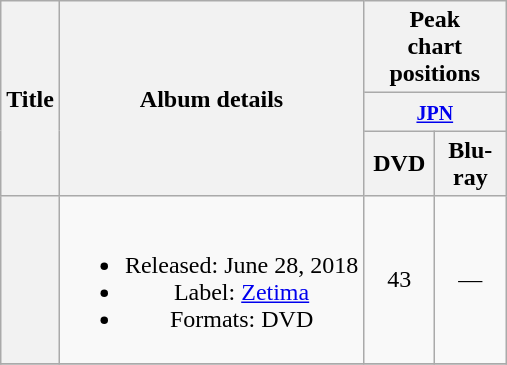<table class="wikitable plainrowheaders" style="text-align:center;">
<tr>
<th scope="col" rowspan="3">Title</th>
<th scope="col" rowspan="3">Album details</th>
<th scope="col" colspan="2">Peak <br> chart <br> positions</th>
</tr>
<tr>
<th scope="col" colspan="2"><small><a href='#'>JPN</a></small></th>
</tr>
<tr>
<th style="width:2.5em;">DVD</th>
<th style="width:2.5em;">Blu-ray</th>
</tr>
<tr>
<th scope="row"><em></em></th>
<td><br><ul><li>Released: June 28, 2018</li><li>Label: <a href='#'>Zetima</a></li><li>Formats: DVD</li></ul></td>
<td>43</td>
<td>—</td>
</tr>
<tr>
</tr>
</table>
